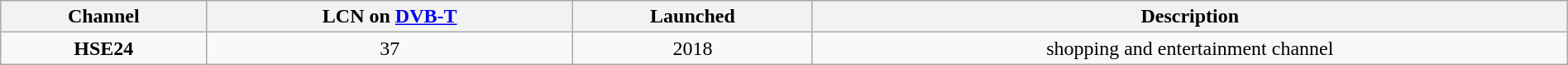<table class="wikitable" style="width:100%; margin-left:0.5em; margin-bottom:0.5em; text-align:center">
<tr>
<th>Channel</th>
<th>LCN on <a href='#'>DVB-T</a></th>
<th>Launched</th>
<th>Description</th>
</tr>
<tr>
<td><strong>HSE24</strong></td>
<td>37</td>
<td>2018</td>
<td>shopping and entertainment channel</td>
</tr>
</table>
